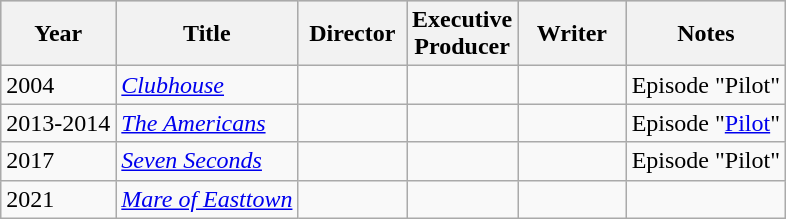<table class="wikitable">
<tr style="background:#ccc; text-align:center;">
<th>Year</th>
<th>Title</th>
<th width=65>Director</th>
<th width=65>Executive<br>Producer</th>
<th width=65>Writer</th>
<th>Notes</th>
</tr>
<tr>
<td>2004</td>
<td><em><a href='#'>Clubhouse</a></em></td>
<td></td>
<td></td>
<td></td>
<td>Episode "Pilot"</td>
</tr>
<tr>
<td>2013-2014</td>
<td><em><a href='#'>The Americans</a></em></td>
<td></td>
<td></td>
<td></td>
<td>Episode "<a href='#'>Pilot</a>"</td>
</tr>
<tr>
<td>2017</td>
<td><em><a href='#'>Seven Seconds</a></em></td>
<td></td>
<td></td>
<td></td>
<td>Episode "Pilot"</td>
</tr>
<tr>
<td>2021</td>
<td><em><a href='#'>Mare of Easttown</a></em></td>
<td></td>
<td></td>
<td></td>
<td></td>
</tr>
</table>
